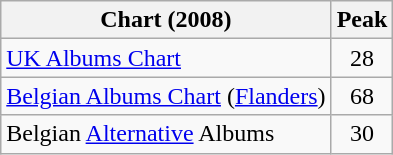<table class="wikitable sortable">
<tr>
<th>Chart (2008)</th>
<th>Peak</th>
</tr>
<tr>
<td><a href='#'>UK Albums Chart</a></td>
<td align="center">28</td>
</tr>
<tr>
<td><a href='#'>Belgian Albums Chart</a> (<a href='#'>Flanders</a>)</td>
<td align="center">68</td>
</tr>
<tr>
<td>Belgian <a href='#'>Alternative</a> Albums</td>
<td align="center">30</td>
</tr>
</table>
